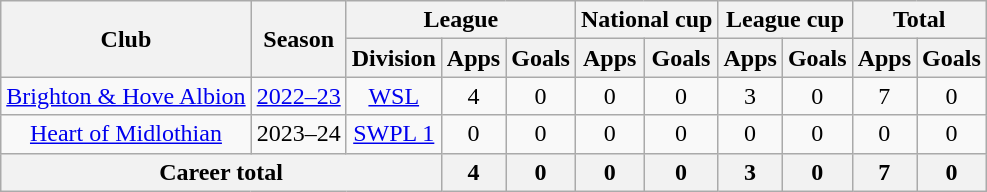<table class="wikitable" style="text-align:center">
<tr>
<th rowspan="2">Club</th>
<th rowspan="2">Season</th>
<th colspan="3">League</th>
<th colspan="2">National cup</th>
<th colspan="2">League cup</th>
<th colspan="2">Total</th>
</tr>
<tr>
<th>Division</th>
<th>Apps</th>
<th>Goals</th>
<th>Apps</th>
<th>Goals</th>
<th>Apps</th>
<th>Goals</th>
<th>Apps</th>
<th>Goals</th>
</tr>
<tr>
<td><a href='#'>Brighton & Hove Albion</a></td>
<td><a href='#'>2022–23</a></td>
<td><a href='#'>WSL</a></td>
<td>4</td>
<td>0</td>
<td>0</td>
<td>0</td>
<td>3</td>
<td>0</td>
<td>7</td>
<td>0</td>
</tr>
<tr>
<td><a href='#'>Heart of Midlothian</a></td>
<td>2023–24</td>
<td><a href='#'>SWPL 1</a></td>
<td>0</td>
<td>0</td>
<td>0</td>
<td>0</td>
<td>0</td>
<td>0</td>
<td>0</td>
<td>0</td>
</tr>
<tr>
<th colspan="3">Career total</th>
<th>4</th>
<th>0</th>
<th>0</th>
<th>0</th>
<th>3</th>
<th>0</th>
<th>7</th>
<th>0</th>
</tr>
</table>
